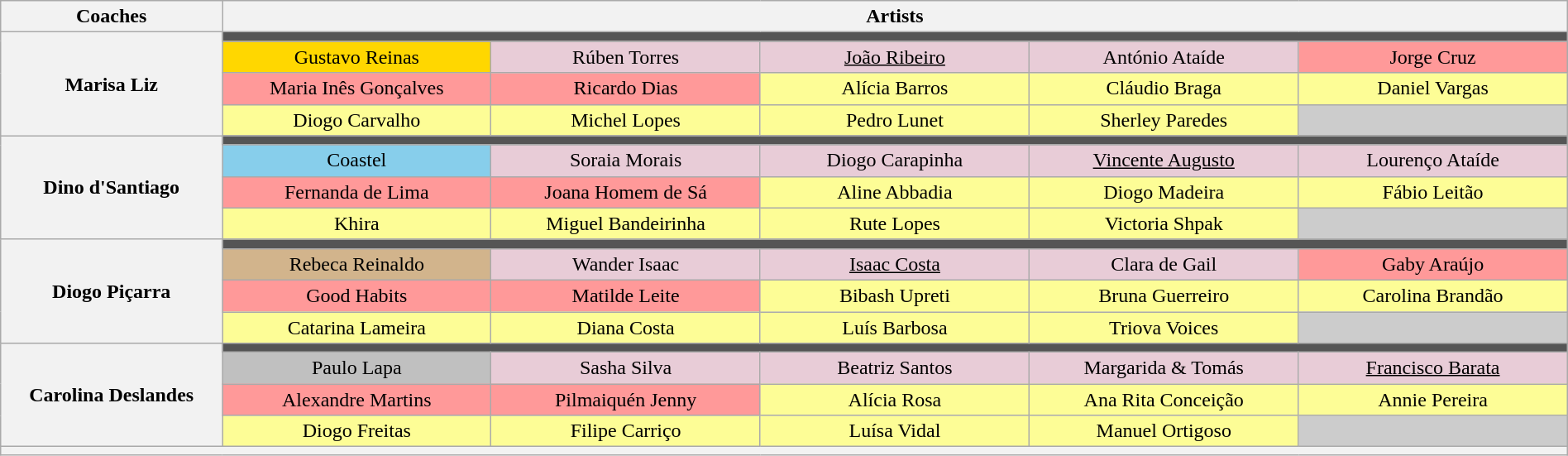<table class="wikitable collapsible collapsed" style="text-align:center; width:100%">
<tr>
<th style="width:14%">Coaches</th>
<th style="width:85%" colspan="6">Artists</th>
</tr>
<tr>
<th rowspan="4">Marisa Liz</th>
<td colspan="6" style="background:#555"></td>
</tr>
<tr>
<td style="background: gold">Gustavo Reinas</td>
<td style="background:#E8CCD7">Rúben Torres</td>
<td style="background:#E8CCD7"><u>João Ribeiro</u></td>
<td style="background:#E8CCD7">António Ataíde</td>
<td style="background:#FF9999">Jorge Cruz</td>
</tr>
<tr>
<td style="background:#FF9999">Maria Inês Gonçalves</td>
<td style="background:#FF9999">Ricardo Dias</td>
<td style="background:#FDFD96">Alícia Barros</td>
<td style="background:#FDFD96">Cláudio Braga</td>
<td style="background:#FDFD96">Daniel Vargas</td>
</tr>
<tr>
<td style="background:#FDFD96">Diogo Carvalho</td>
<td style="background:#FDFD96">Michel Lopes</td>
<td style="background:#FDFD96">Pedro Lunet</td>
<td style="background:#FDFD96">Sherley Paredes</td>
<td style="background:#cccccc"></td>
</tr>
<tr>
<th rowspan="4">Dino d'Santiago</th>
<td colspan="6" style="background:#555"></td>
</tr>
<tr>
<td style="background:skyblue">Coastel</td>
<td style="background:#E8CCD7">Soraia Morais</td>
<td style="background:#E8CCD7">Diogo Carapinha</td>
<td style="background:#E8CCD7"><u>Vincente Augusto</u></td>
<td style="background:#E8CCD7">Lourenço Ataíde</td>
</tr>
<tr>
<td style="background:#FF9999">Fernanda de Lima</td>
<td style="background:#FF9999">Joana Homem de Sá</td>
<td style="background:#FDFD96">Aline Abbadia</td>
<td style="background:#FDFD96">Diogo Madeira</td>
<td style="background:#FDFD96">Fábio Leitão</td>
</tr>
<tr>
<td style="background:#FDFD96">Khira</td>
<td style="background:#FDFD96">Miguel Bandeirinha</td>
<td style="background:#FDFD96">Rute Lopes</td>
<td style="background:#FDFD96">Victoria Shpak</td>
<td style="background:#cccccc"></td>
</tr>
<tr>
<th rowspan="4">Diogo Piçarra</th>
<td colspan="6" style="background:#555"></td>
</tr>
<tr>
<td style="background:tan">Rebeca Reinaldo</td>
<td style="background:#E8CCD7">Wander Isaac</td>
<td style="background:#E8CCD7"><u>Isaac Costa</u></td>
<td style="background:#E8CCD7">Clara de Gail</td>
<td style="background:#FF9999">Gaby Araújo</td>
</tr>
<tr>
<td style="background:#FF9999">Good Habits</td>
<td style="background:#FF9999">Matilde Leite</td>
<td style="background:#FDFD96">Bibash Upreti</td>
<td style="background:#FDFD96">Bruna Guerreiro</td>
<td style="background:#FDFD96">Carolina Brandão</td>
</tr>
<tr>
<td style="background:#FDFD96; width:17%">Catarina Lameira</td>
<td style="background:#FDFD96; width:17%">Diana Costa</td>
<td style="background:#FDFD96; width:17%">Luís Barbosa</td>
<td style="background:#FDFD96; width:17%">Triova Voices</td>
<td style="background:#cccccc; width:17%"></td>
</tr>
<tr>
<th rowspan="4">Carolina Deslandes</th>
<td colspan="6" style="background:#555"></td>
</tr>
<tr>
<td style="background: silver">Paulo Lapa</td>
<td style="background:#E8CCD7">Sasha Silva</td>
<td style="background:#E8CCD7">Beatriz Santos</td>
<td style="background:#E8CCD7">Margarida & Tomás</td>
<td style="background:#E8CCD7"><u>Francisco Barata</u></td>
</tr>
<tr>
<td style="background:#FF9999">Alexandre Martins</td>
<td style="background:#FF9999">Pilmaiquén Jenny</td>
<td style="background:#FDFD96">Alícia Rosa</td>
<td style="background:#FDFD96">Ana Rita Conceição</td>
<td style="background:#FDFD96">Annie Pereira</td>
</tr>
<tr>
<td style="background:#FDFD96">Diogo Freitas</td>
<td style="background:#FDFD96">Filipe Carriço</td>
<td style="background:#FDFD96">Luísa Vidal</td>
<td style="background:#FDFD96">Manuel Ortigoso</td>
<td style="background:#cccccc"></td>
</tr>
<tr>
<th style="font-size:90%; line-height:14px" colspan="7"></th>
</tr>
</table>
